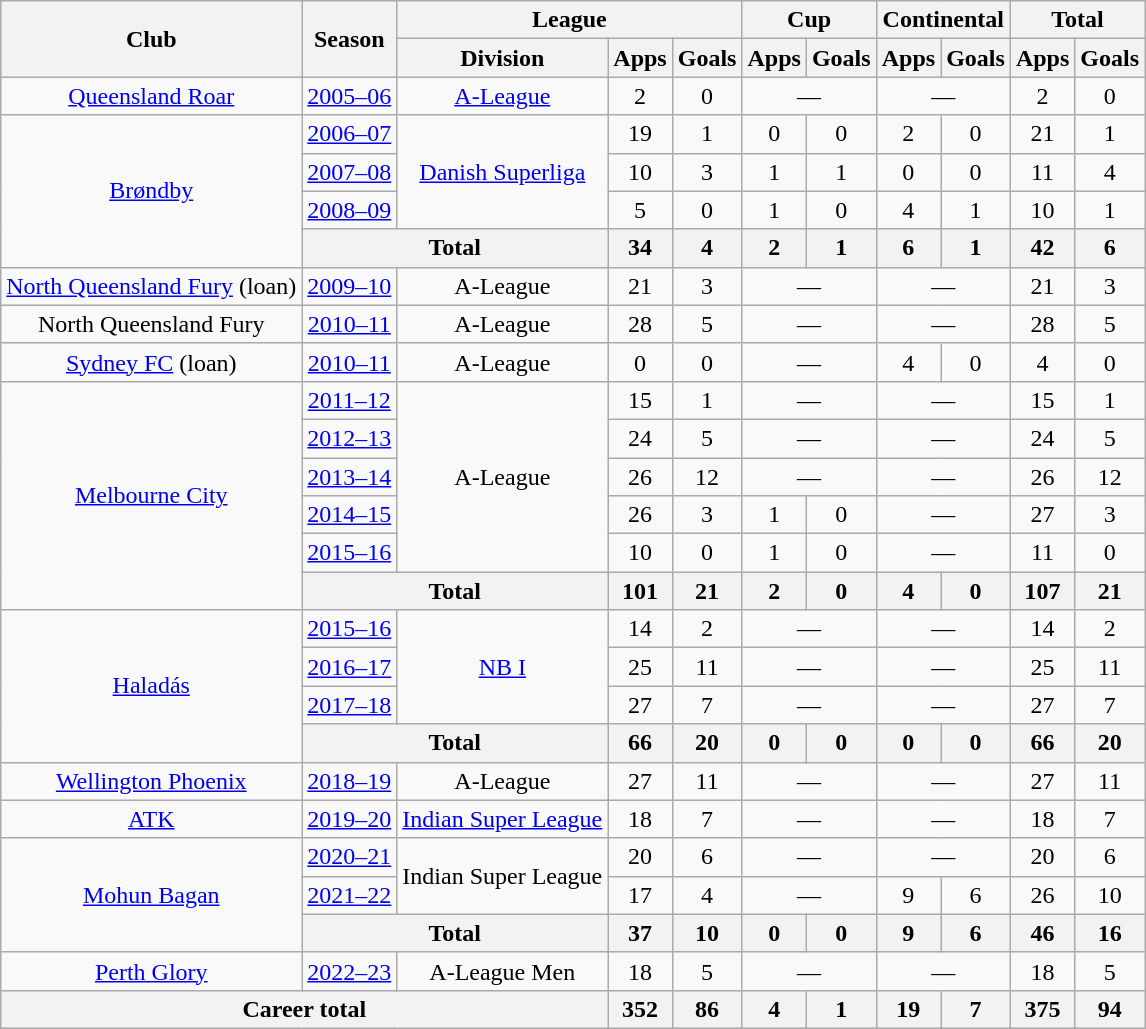<table class="wikitable" style="text-align:center">
<tr>
<th rowspan="2">Club</th>
<th rowspan="2">Season</th>
<th colspan="3">League</th>
<th colspan="2">Cup</th>
<th colspan="2">Continental</th>
<th colspan="2">Total</th>
</tr>
<tr>
<th>Division</th>
<th>Apps</th>
<th>Goals</th>
<th>Apps</th>
<th>Goals</th>
<th>Apps</th>
<th>Goals</th>
<th>Apps</th>
<th>Goals</th>
</tr>
<tr>
<td><a href='#'>Queensland Roar</a></td>
<td><a href='#'>2005–06</a></td>
<td><a href='#'>A-League</a></td>
<td>2</td>
<td>0</td>
<td colspan="2">—</td>
<td colspan="2">—</td>
<td>2</td>
<td>0</td>
</tr>
<tr>
<td rowspan="4"><a href='#'>Brøndby</a></td>
<td><a href='#'>2006–07</a></td>
<td rowspan="3"><a href='#'>Danish Superliga</a></td>
<td>19</td>
<td>1</td>
<td>0</td>
<td>0</td>
<td>2</td>
<td>0</td>
<td>21</td>
<td>1</td>
</tr>
<tr>
<td><a href='#'>2007–08</a></td>
<td>10</td>
<td>3</td>
<td>1</td>
<td>1</td>
<td>0</td>
<td>0</td>
<td>11</td>
<td>4</td>
</tr>
<tr>
<td><a href='#'>2008–09</a></td>
<td>5</td>
<td>0</td>
<td>1</td>
<td>0</td>
<td>4</td>
<td>1</td>
<td>10</td>
<td>1</td>
</tr>
<tr>
<th colspan="2">Total</th>
<th>34</th>
<th>4</th>
<th>2</th>
<th>1</th>
<th>6</th>
<th>1</th>
<th>42</th>
<th>6</th>
</tr>
<tr>
<td><a href='#'>North Queensland Fury</a> (loan)</td>
<td><a href='#'>2009–10</a></td>
<td>A-League</td>
<td>21</td>
<td>3</td>
<td colspan="2">—</td>
<td colspan="2">—</td>
<td>21</td>
<td>3</td>
</tr>
<tr>
<td>North Queensland Fury</td>
<td><a href='#'>2010–11</a></td>
<td>A-League</td>
<td>28</td>
<td>5</td>
<td colspan="2">—</td>
<td colspan="2">—</td>
<td>28</td>
<td>5</td>
</tr>
<tr>
<td><a href='#'>Sydney FC</a> (loan)</td>
<td><a href='#'>2010–11</a></td>
<td>A-League</td>
<td>0</td>
<td>0</td>
<td colspan="2">—</td>
<td>4</td>
<td>0</td>
<td>4</td>
<td>0</td>
</tr>
<tr>
<td rowspan="6"><a href='#'>Melbourne City</a></td>
<td><a href='#'>2011–12</a></td>
<td rowspan="5">A-League</td>
<td>15</td>
<td>1</td>
<td colspan="2">—</td>
<td colspan="2">—</td>
<td>15</td>
<td>1</td>
</tr>
<tr>
<td><a href='#'>2012–13</a></td>
<td>24</td>
<td>5</td>
<td colspan="2">—</td>
<td colspan="2">—</td>
<td>24</td>
<td>5</td>
</tr>
<tr>
<td><a href='#'>2013–14</a></td>
<td>26</td>
<td>12</td>
<td colspan="2">—</td>
<td colspan="2">—</td>
<td>26</td>
<td>12</td>
</tr>
<tr>
<td><a href='#'>2014–15</a></td>
<td>26</td>
<td>3</td>
<td>1</td>
<td>0</td>
<td colspan="2">—</td>
<td>27</td>
<td>3</td>
</tr>
<tr>
<td><a href='#'>2015–16</a></td>
<td>10</td>
<td>0</td>
<td>1</td>
<td>0</td>
<td colspan="2">—</td>
<td>11</td>
<td>0</td>
</tr>
<tr>
<th colspan="2">Total</th>
<th>101</th>
<th>21</th>
<th>2</th>
<th>0</th>
<th>4</th>
<th>0</th>
<th>107</th>
<th>21</th>
</tr>
<tr>
<td rowspan="4"><a href='#'>Haladás</a></td>
<td><a href='#'>2015–16</a></td>
<td rowspan="3"><a href='#'>NB I</a></td>
<td>14</td>
<td>2</td>
<td colspan="2">—</td>
<td colspan="2">—</td>
<td>14</td>
<td>2</td>
</tr>
<tr>
<td><a href='#'>2016–17</a></td>
<td>25</td>
<td>11</td>
<td colspan="2">—</td>
<td colspan="2">—</td>
<td>25</td>
<td>11</td>
</tr>
<tr>
<td><a href='#'>2017–18</a></td>
<td>27</td>
<td>7</td>
<td colspan="2">—</td>
<td colspan="2">—</td>
<td>27</td>
<td>7</td>
</tr>
<tr>
<th colspan="2">Total</th>
<th>66</th>
<th>20</th>
<th>0</th>
<th>0</th>
<th>0</th>
<th>0</th>
<th>66</th>
<th>20</th>
</tr>
<tr>
<td><a href='#'>Wellington Phoenix</a></td>
<td><a href='#'>2018–19</a></td>
<td>A-League</td>
<td>27</td>
<td>11</td>
<td colspan="2">—</td>
<td colspan="2">—</td>
<td>27</td>
<td>11</td>
</tr>
<tr>
<td><a href='#'>ATK</a></td>
<td><a href='#'>2019–20</a></td>
<td><a href='#'>Indian Super League</a></td>
<td>18</td>
<td>7</td>
<td colspan="2">—</td>
<td colspan="2">—</td>
<td>18</td>
<td>7</td>
</tr>
<tr>
<td rowspan="3"><a href='#'>Mohun Bagan</a></td>
<td><a href='#'>2020–21</a></td>
<td rowspan="2">Indian Super League</td>
<td>20</td>
<td>6</td>
<td colspan="2">—</td>
<td colspan="2">—</td>
<td>20</td>
<td>6</td>
</tr>
<tr>
<td><a href='#'>2021–22</a></td>
<td>17</td>
<td>4</td>
<td colspan="2">—</td>
<td>9</td>
<td>6</td>
<td>26</td>
<td>10</td>
</tr>
<tr>
<th colspan="2">Total</th>
<th>37</th>
<th>10</th>
<th>0</th>
<th>0</th>
<th>9</th>
<th>6</th>
<th>46</th>
<th>16</th>
</tr>
<tr>
<td><a href='#'>Perth Glory</a></td>
<td><a href='#'>2022–23</a></td>
<td>A-League Men</td>
<td>18</td>
<td>5</td>
<td colspan="2">—</td>
<td colspan="2">—</td>
<td>18</td>
<td>5</td>
</tr>
<tr>
<th colspan="3">Career total</th>
<th>352</th>
<th>86</th>
<th>4</th>
<th>1</th>
<th>19</th>
<th>7</th>
<th>375</th>
<th>94</th>
</tr>
</table>
